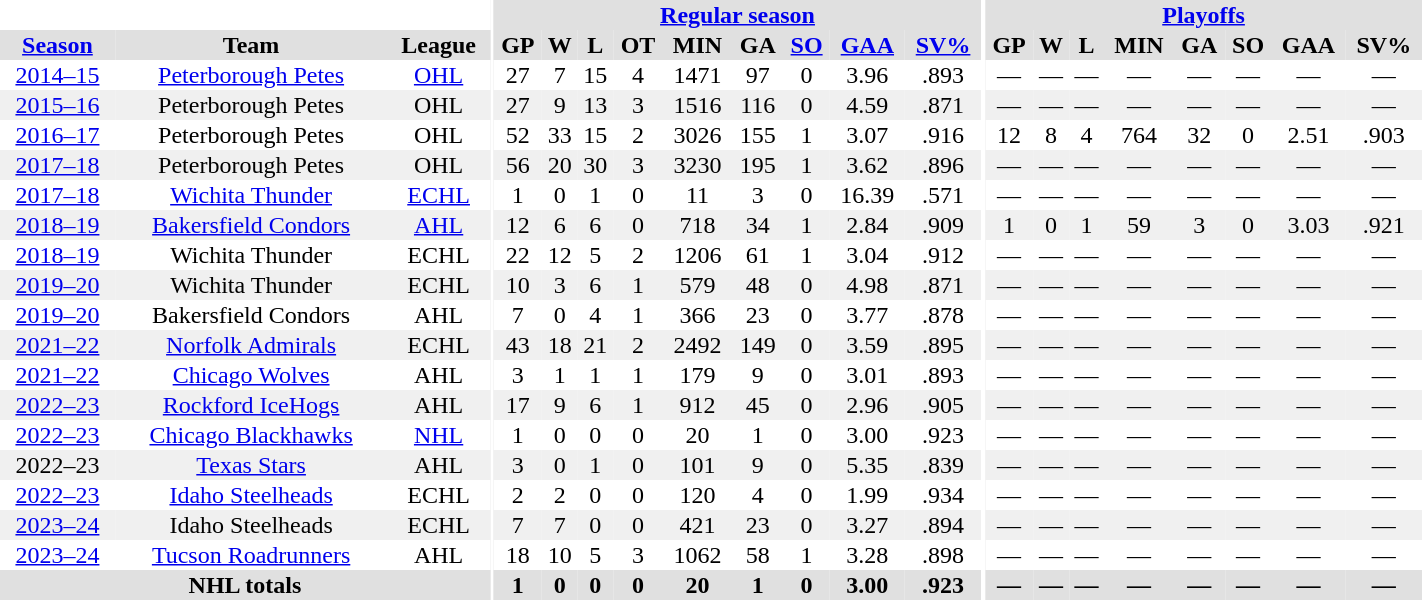<table border="0" cellpadding="1" cellspacing="0" style="text-align:center; width:75%">
<tr ALIGN="center" bgcolor="#e0e0e0">
<th align="center" colspan="3" bgcolor="#ffffff"></th>
<th align="center" rowspan="99" bgcolor="#ffffff"></th>
<th align="center" colspan="9" bgcolor="#e0e0e0"><a href='#'>Regular season</a></th>
<th align="center" rowspan="99" bgcolor="#ffffff"></th>
<th align="center" colspan="8" bgcolor="#e0e0e0"><a href='#'>Playoffs</a></th>
</tr>
<tr ALIGN="center" bgcolor="#e0e0e0">
<th><a href='#'>Season</a></th>
<th>Team</th>
<th>League</th>
<th>GP</th>
<th>W</th>
<th>L</th>
<th>OT</th>
<th>MIN</th>
<th>GA</th>
<th><a href='#'>SO</a></th>
<th><a href='#'>GAA</a></th>
<th><a href='#'>SV%</a></th>
<th>GP</th>
<th>W</th>
<th>L</th>
<th>MIN</th>
<th>GA</th>
<th>SO</th>
<th>GAA</th>
<th>SV%</th>
</tr>
<tr ALIGN="center">
<td><a href='#'>2014–15</a></td>
<td><a href='#'>Peterborough Petes</a></td>
<td><a href='#'>OHL</a></td>
<td>27</td>
<td>7</td>
<td>15</td>
<td>4</td>
<td>1471</td>
<td>97</td>
<td>0</td>
<td>3.96</td>
<td>.893</td>
<td>—</td>
<td>—</td>
<td>—</td>
<td>—</td>
<td>—</td>
<td>—</td>
<td>—</td>
<td>—</td>
</tr>
<tr ALIGN="center" bgcolor="#f0f0f0">
<td><a href='#'>2015–16</a></td>
<td>Peterborough Petes</td>
<td>OHL</td>
<td>27</td>
<td>9</td>
<td>13</td>
<td>3</td>
<td>1516</td>
<td>116</td>
<td>0</td>
<td>4.59</td>
<td>.871</td>
<td>—</td>
<td>—</td>
<td>—</td>
<td>—</td>
<td>—</td>
<td>—</td>
<td>—</td>
<td>—</td>
</tr>
<tr ALIGN="center">
<td><a href='#'>2016–17</a></td>
<td>Peterborough Petes</td>
<td>OHL</td>
<td>52</td>
<td>33</td>
<td>15</td>
<td>2</td>
<td>3026</td>
<td>155</td>
<td>1</td>
<td>3.07</td>
<td>.916</td>
<td>12</td>
<td>8</td>
<td>4</td>
<td>764</td>
<td>32</td>
<td>0</td>
<td>2.51</td>
<td>.903</td>
</tr>
<tr ALIGN="center" bgcolor="#f0f0f0">
<td><a href='#'>2017–18</a></td>
<td>Peterborough Petes</td>
<td>OHL</td>
<td>56</td>
<td>20</td>
<td>30</td>
<td>3</td>
<td>3230</td>
<td>195</td>
<td>1</td>
<td>3.62</td>
<td>.896</td>
<td>—</td>
<td>—</td>
<td>—</td>
<td>—</td>
<td>—</td>
<td>—</td>
<td>—</td>
<td>—</td>
</tr>
<tr ALIGN="center">
<td><a href='#'>2017–18</a></td>
<td><a href='#'>Wichita Thunder</a></td>
<td><a href='#'>ECHL</a></td>
<td>1</td>
<td>0</td>
<td>1</td>
<td>0</td>
<td>11</td>
<td>3</td>
<td>0</td>
<td>16.39</td>
<td>.571</td>
<td>—</td>
<td>—</td>
<td>—</td>
<td>—</td>
<td>—</td>
<td>—</td>
<td>—</td>
<td>—</td>
</tr>
<tr ALIGN="center" bgcolor="#f0f0f0">
<td><a href='#'>2018–19</a></td>
<td><a href='#'>Bakersfield Condors</a></td>
<td><a href='#'>AHL</a></td>
<td>12</td>
<td>6</td>
<td>6</td>
<td>0</td>
<td>718</td>
<td>34</td>
<td>1</td>
<td>2.84</td>
<td>.909</td>
<td>1</td>
<td>0</td>
<td>1</td>
<td>59</td>
<td>3</td>
<td>0</td>
<td>3.03</td>
<td>.921</td>
</tr>
<tr ALIGN="center">
<td><a href='#'>2018–19</a></td>
<td>Wichita Thunder</td>
<td>ECHL</td>
<td>22</td>
<td>12</td>
<td>5</td>
<td>2</td>
<td>1206</td>
<td>61</td>
<td>1</td>
<td>3.04</td>
<td>.912</td>
<td>—</td>
<td>—</td>
<td>—</td>
<td>—</td>
<td>—</td>
<td>—</td>
<td>—</td>
<td>—</td>
</tr>
<tr ALIGN="center" bgcolor="#f0f0f0">
<td><a href='#'>2019–20</a></td>
<td>Wichita Thunder</td>
<td>ECHL</td>
<td>10</td>
<td>3</td>
<td>6</td>
<td>1</td>
<td>579</td>
<td>48</td>
<td>0</td>
<td>4.98</td>
<td>.871</td>
<td>—</td>
<td>—</td>
<td>—</td>
<td>—</td>
<td>—</td>
<td>—</td>
<td>—</td>
<td>—</td>
</tr>
<tr ALIGN="center">
<td><a href='#'>2019–20</a></td>
<td>Bakersfield Condors</td>
<td>AHL</td>
<td>7</td>
<td>0</td>
<td>4</td>
<td>1</td>
<td>366</td>
<td>23</td>
<td>0</td>
<td>3.77</td>
<td>.878</td>
<td>—</td>
<td>—</td>
<td>—</td>
<td>—</td>
<td>—</td>
<td>—</td>
<td>—</td>
<td>—</td>
</tr>
<tr ALIGN="center" bgcolor="#f0f0f0">
<td><a href='#'>2021–22</a></td>
<td><a href='#'>Norfolk Admirals</a></td>
<td>ECHL</td>
<td>43</td>
<td>18</td>
<td>21</td>
<td>2</td>
<td>2492</td>
<td>149</td>
<td>0</td>
<td>3.59</td>
<td>.895</td>
<td>—</td>
<td>—</td>
<td>—</td>
<td>—</td>
<td>—</td>
<td>—</td>
<td>—</td>
<td>—</td>
</tr>
<tr ALIGN="center">
<td><a href='#'>2021–22</a></td>
<td><a href='#'>Chicago Wolves</a></td>
<td>AHL</td>
<td>3</td>
<td>1</td>
<td>1</td>
<td>1</td>
<td>179</td>
<td>9</td>
<td>0</td>
<td>3.01</td>
<td>.893</td>
<td>—</td>
<td>—</td>
<td>—</td>
<td>—</td>
<td>—</td>
<td>—</td>
<td>—</td>
<td>—</td>
</tr>
<tr ALIGN="center" bgcolor="#f0f0f0">
<td><a href='#'>2022–23</a></td>
<td><a href='#'>Rockford IceHogs</a></td>
<td>AHL</td>
<td>17</td>
<td>9</td>
<td>6</td>
<td>1</td>
<td>912</td>
<td>45</td>
<td>0</td>
<td>2.96</td>
<td>.905</td>
<td>—</td>
<td>—</td>
<td>—</td>
<td>—</td>
<td>—</td>
<td>—</td>
<td>—</td>
<td>—</td>
</tr>
<tr ALIGN="center">
<td><a href='#'>2022–23</a></td>
<td><a href='#'>Chicago Blackhawks</a></td>
<td><a href='#'>NHL</a></td>
<td>1</td>
<td>0</td>
<td>0</td>
<td>0</td>
<td>20</td>
<td>1</td>
<td>0</td>
<td>3.00</td>
<td>.923</td>
<td>—</td>
<td>—</td>
<td>—</td>
<td>—</td>
<td>—</td>
<td>—</td>
<td>—</td>
<td>—</td>
</tr>
<tr ALIGN="center" bgcolor="#f0f0f0">
<td>2022–23</td>
<td><a href='#'>Texas Stars</a></td>
<td>AHL</td>
<td>3</td>
<td>0</td>
<td>1</td>
<td>0</td>
<td>101</td>
<td>9</td>
<td>0</td>
<td>5.35</td>
<td>.839</td>
<td>—</td>
<td>—</td>
<td>—</td>
<td>—</td>
<td>—</td>
<td>—</td>
<td>—</td>
<td>—</td>
</tr>
<tr ALIGN="center">
<td><a href='#'>2022–23</a></td>
<td><a href='#'>Idaho Steelheads</a></td>
<td>ECHL</td>
<td>2</td>
<td>2</td>
<td>0</td>
<td>0</td>
<td>120</td>
<td>4</td>
<td>0</td>
<td>1.99</td>
<td>.934</td>
<td>—</td>
<td>—</td>
<td>—</td>
<td>—</td>
<td>—</td>
<td>—</td>
<td>—</td>
<td>—</td>
</tr>
<tr ALIGN="center" bgcolor="#f0f0f0">
<td><a href='#'>2023–24</a></td>
<td>Idaho Steelheads</td>
<td>ECHL</td>
<td>7</td>
<td>7</td>
<td>0</td>
<td>0</td>
<td>421</td>
<td>23</td>
<td>0</td>
<td>3.27</td>
<td>.894</td>
<td>—</td>
<td>—</td>
<td>—</td>
<td>—</td>
<td>—</td>
<td>—</td>
<td>—</td>
<td>—</td>
</tr>
<tr ALIGN="center">
<td><a href='#'>2023–24</a></td>
<td><a href='#'>Tucson Roadrunners</a></td>
<td>AHL</td>
<td>18</td>
<td>10</td>
<td>5</td>
<td>3</td>
<td>1062</td>
<td>58</td>
<td>1</td>
<td>3.28</td>
<td>.898</td>
<td>—</td>
<td>—</td>
<td>—</td>
<td>—</td>
<td>—</td>
<td>—</td>
<td>—</td>
<td>—</td>
</tr>
<tr bgcolor="#e0e0e0">
<th colspan=3>NHL totals</th>
<th>1</th>
<th>0</th>
<th>0</th>
<th>0</th>
<th>20</th>
<th>1</th>
<th>0</th>
<th>3.00</th>
<th>.923</th>
<th>—</th>
<th>—</th>
<th>—</th>
<th>—</th>
<th>—</th>
<th>—</th>
<th>—</th>
<th>—</th>
</tr>
</table>
